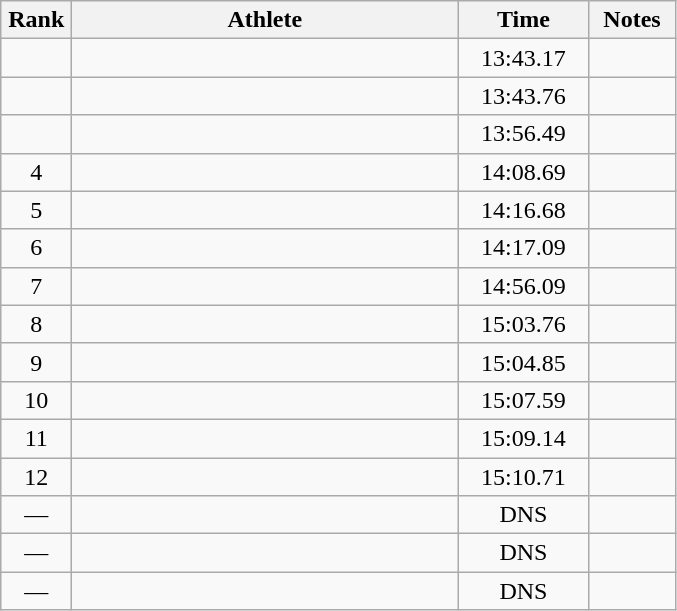<table class="wikitable" style="text-align:center">
<tr>
<th width=40>Rank</th>
<th width=250>Athlete</th>
<th width=80>Time</th>
<th width=50>Notes</th>
</tr>
<tr>
<td></td>
<td align=left></td>
<td>13:43.17</td>
<td></td>
</tr>
<tr>
<td></td>
<td align=left></td>
<td>13:43.76</td>
<td></td>
</tr>
<tr>
<td></td>
<td align=left></td>
<td>13:56.49</td>
<td></td>
</tr>
<tr>
<td>4</td>
<td align=left></td>
<td>14:08.69</td>
<td></td>
</tr>
<tr>
<td>5</td>
<td align=left></td>
<td>14:16.68</td>
<td></td>
</tr>
<tr>
<td>6</td>
<td align=left></td>
<td>14:17.09</td>
<td></td>
</tr>
<tr>
<td>7</td>
<td align=left></td>
<td>14:56.09</td>
<td></td>
</tr>
<tr>
<td>8</td>
<td align=left></td>
<td>15:03.76</td>
<td></td>
</tr>
<tr>
<td>9</td>
<td align=left></td>
<td>15:04.85</td>
<td></td>
</tr>
<tr>
<td>10</td>
<td align=left></td>
<td>15:07.59</td>
<td></td>
</tr>
<tr>
<td>11</td>
<td align=left></td>
<td>15:09.14</td>
<td></td>
</tr>
<tr>
<td>12</td>
<td align=left></td>
<td>15:10.71</td>
<td></td>
</tr>
<tr>
<td>—</td>
<td align=left></td>
<td>DNS</td>
<td></td>
</tr>
<tr>
<td>—</td>
<td align=left></td>
<td>DNS</td>
<td></td>
</tr>
<tr>
<td>—</td>
<td align=left></td>
<td>DNS</td>
<td></td>
</tr>
</table>
